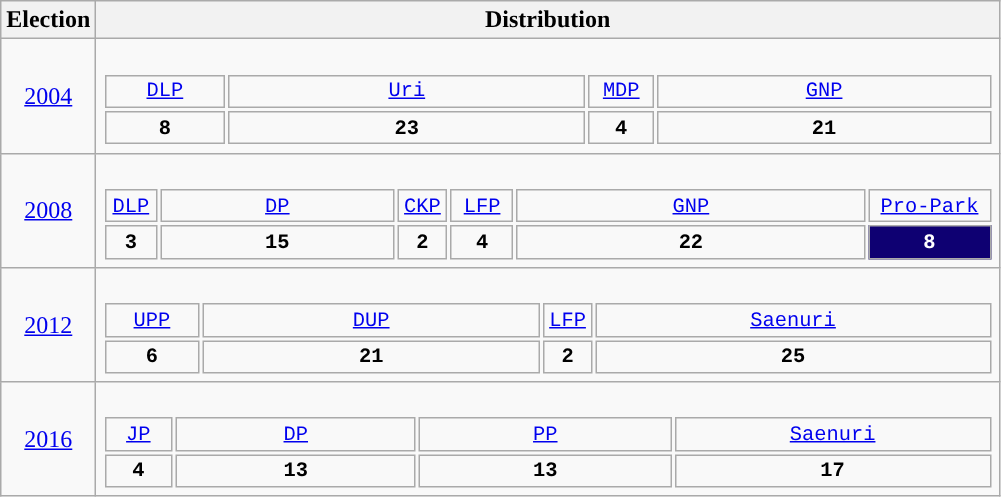<table class="wikitable">
<tr>
<th>Election</th>
<th>Distribution</th>
</tr>
<tr>
<td align="center"><a href='#'>2004</a></td>
<td><br><table style="width:43.75em; font-size:85%; text-align:center; font-family:Courier New;">
<tr>
<td style="width:13.0%;"><a href='#'>DLP</a></td>
<td style="width:38.3%;"><a href='#'>Uri</a></td>
<td style="width:7.1%;"><a href='#'>MDP</a></td>
<td style="width:35.8%;"><a href='#'>GNP</a></td>
</tr>
<tr style="font-weight:bold">
<td style="background:">8</td>
<td style="background:">23</td>
<td style="background:">4</td>
<td style="background:">21</td>
</tr>
</table>
</td>
</tr>
<tr>
<td align="center"><a href='#'>2008</a></td>
<td><br><table style="width:43.75em; font-size:85%; text-align:center; font-family:Courier New;">
<tr>
<td style="width:5.7%;"><a href='#'>DLP</a></td>
<td style="width:25.2%;"><a href='#'>DP</a></td>
<td style="width:3.8%;"><a href='#'>CKP</a></td>
<td style="width:6.8%;"><a href='#'>LFP</a></td>
<td style="width:37.5%;"><a href='#'>GNP</a></td>
<td style="width:13.2%;"><a href='#'>Pro-Park</a></td>
</tr>
<tr style="font-weight:bold">
<td style="background:">3</td>
<td style="background:">15</td>
<td style="background:">2</td>
<td style="background:">4</td>
<td style="background:">22</td>
<td style="background:#0E0072; width:13.2%; color:white;">8</td>
</tr>
</table>
</td>
</tr>
<tr>
<td align="center"><a href='#'>2012</a></td>
<td><br><table style="width:43.75em; font-size:85%; text-align:center; font-family:Courier New;">
<tr>
<td style="width:10.3%;"><a href='#'>UPP</a></td>
<td style="width:36.5%;"><a href='#'>DUP</a></td>
<td style="width:3.2%;"><a href='#'>LFP</a></td>
<td style="width:42.8%;"><a href='#'>Saenuri</a></td>
</tr>
<tr style="font-weight:bold">
<td style="background:">6</td>
<td style="background:">21</td>
<td style="background:">2</td>
<td style="background:">25</td>
</tr>
</table>
</td>
</tr>
<tr>
<td align="center"><a href='#'>2016</a></td>
<td><br><table style="width:43.75em; font-size:85%; text-align:center; font-family:Courier New;">
<tr>
<td style="width:7.2%;"><a href='#'>JP</a></td>
<td style="width:25.5%;"><a href='#'>DP</a></td>
<td style="width:26.7%;"><a href='#'>PP</a></td>
<td style="width:33.5%;"><a href='#'>Saenuri</a></td>
</tr>
<tr style="font-weight:bold">
<td style="background:">4</td>
<td style="background:">13</td>
<td style="background:">13</td>
<td style="background:">17</td>
</tr>
</table>
</td>
</tr>
</table>
